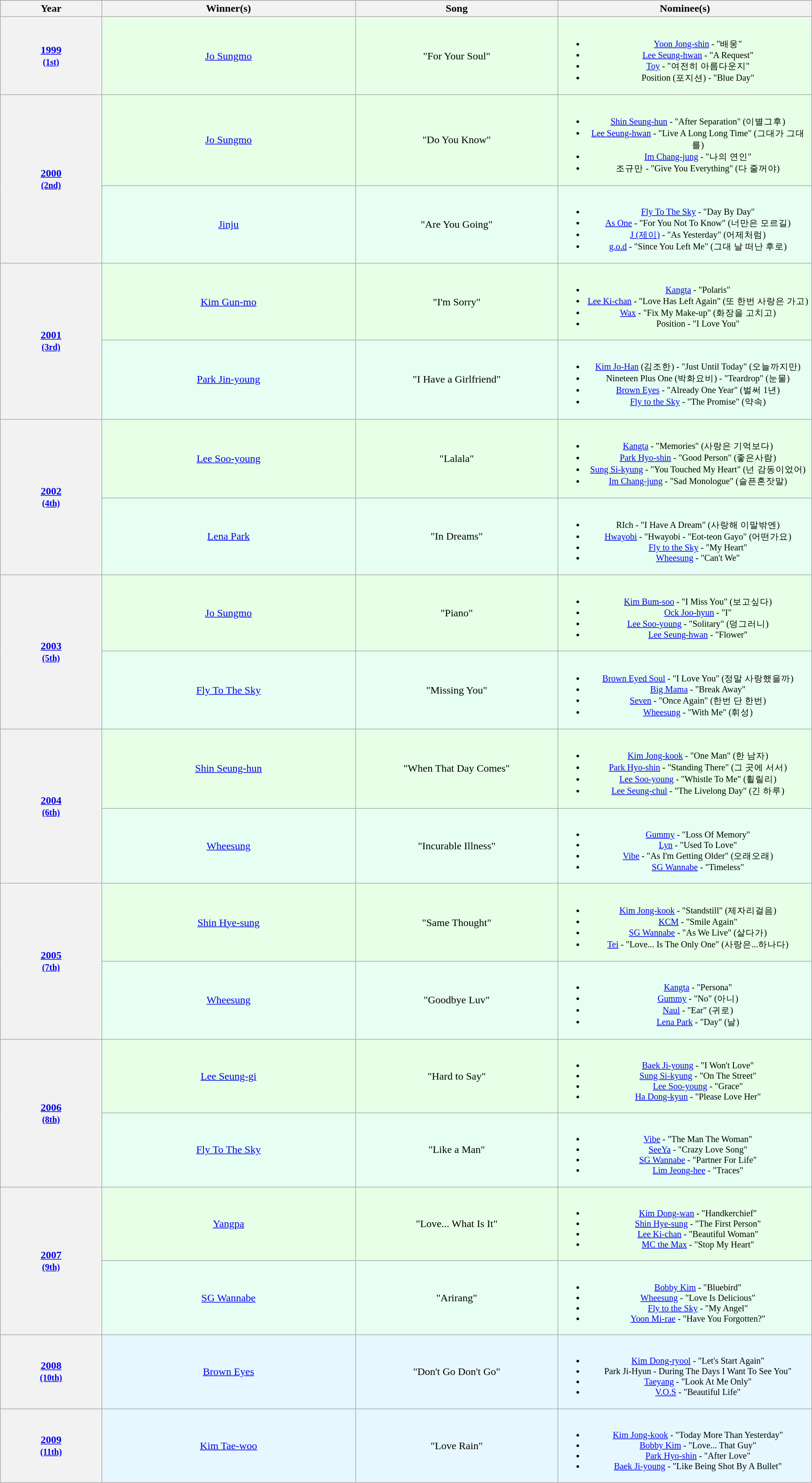<table class="wikitable" style="text-align:center;">
<tr style="background:#bebebe;">
<th scope="col" style="width:10%;">Year</th>
<th scope="col" style="width:25%;">Winner(s)</th>
<th scope="col" style="width:20%;">Song</th>
<th scope="col" style="width:25%;">Nominee(s)</th>
</tr>
<tr>
<th scope="row" style="text-align:center"><a href='#'>1999<br><small>(1st)</small></a></th>
<td style="background:#E6FFE6"><a href='#'>Jo Sungmo</a></td>
<td style="background:#E6FFE6">"For Your Soul"</td>
<td style="font-size: 85%; background:#E6FFE6"><br><ul><li><a href='#'>Yoon Jong-shin</a> - "배웅"</li><li><a href='#'>Lee Seung-hwan</a> - "A Request"</li><li><a href='#'>Toy</a> - "여전히 아름다운지"</li><li>Position (포지션) - "Blue Day"</li></ul></td>
</tr>
<tr>
<th scope="row" style="text-align:center" rowspan=2><a href='#'>2000<br><small>(2nd)</small></a></th>
<td style="background:#E6FFE6"><a href='#'>Jo Sungmo</a></td>
<td style="background:#E6FFE6">"Do You Know"</td>
<td style="font-size: 85%; background:#E6FFE6"><br><ul><li><a href='#'>Shin Seung-hun</a> - "After Separation" (이별그후)</li><li><a href='#'>Lee Seung-hwan</a> - "Live A Long Long Time" (그대가 그대를)</li><li><a href='#'>Im Chang-jung</a> - "나의 연인"</li><li>조규만 - "Give You Everything" (다 줄꺼야)</li></ul></td>
</tr>
<tr>
<td style="background:#E6FFF2"><a href='#'>Jinju</a></td>
<td style="background:#E6FFF2">"Are You Going"</td>
<td style="font-size: 85%; background:#E6FFF2"><br><ul><li><a href='#'>Fly To The Sky</a> - "Day By Day"</li><li><a href='#'>As One</a> - "For You Not To Know" (너만은 모르길)</li><li><a href='#'>J (제이)</a> - "As Yesterday" (어제처럼)</li><li><a href='#'>g.o.d</a> - "Since You Left Me" (그대 날 떠난 후로)</li></ul></td>
</tr>
<tr>
<th scope="row" style="text-align:center" rowspan=2><a href='#'>2001<br><small>(3rd)</small></a></th>
<td style="background:#E6FFE6"><a href='#'>Kim Gun-mo</a></td>
<td style="background:#E6FFE6">"I'm Sorry"</td>
<td style="font-size: 85%; background:#E6FFE6"><br><ul><li><a href='#'>Kangta</a> - "Polaris"</li><li><a href='#'>Lee Ki-chan</a> - "Love Has Left Again" (또 한번 사랑은 가고)</li><li><a href='#'>Wax</a> - "Fix My Make-up" (화장을 고치고)</li><li>Position - "I Love You"</li></ul></td>
</tr>
<tr>
<td style="background:#E6FFF2"><a href='#'>Park Jin-young</a></td>
<td style="background:#E6FFF2">"I Have a Girlfriend"</td>
<td style="font-size: 85%; background:#E6FFF2"><br><ul><li><a href='#'>Kim Jo-Han</a> (김조한) - "Just Until Today" (오늘까지만)</li><li>Nineteen Plus One (박화요비) - "Teardrop" (눈물)</li><li><a href='#'>Brown Eyes</a> - "Already One Year" (벌써 1년)</li><li><a href='#'>Fly to the Sky</a> - "The Promise" (약속)</li></ul></td>
</tr>
<tr>
<th scope="row" style="text-align:center" rowspan=2><a href='#'>2002<br><small>(4th)</small></a></th>
<td style="background:#E6FFE6"><a href='#'>Lee Soo-young</a></td>
<td style="background:#E6FFE6">"Lalala"</td>
<td style="font-size: 85%; background:#E6FFE6"><br><ul><li><a href='#'>Kangta</a> - "Memories" (사랑은 기억보다)</li><li><a href='#'>Park Hyo-shin</a> - "Good Person" (좋은사람)</li><li><a href='#'>Sung Si-kyung</a> - "You Touched My Heart" (넌 감동이었어)</li><li><a href='#'>Im Chang-jung</a> - "Sad Monologue" (슬픈혼잣말)</li></ul></td>
</tr>
<tr>
<td style="background:#E6FFF2"><a href='#'>Lena Park</a></td>
<td style="background:#E6FFF2">"In Dreams"</td>
<td style="font-size: 85%; background:#E6FFF2"><br><ul><li>RIch - "I Have A Dream" (사랑해 이말밖엔)</li><li><a href='#'>Hwayobi</a> - "Hwayobi - "Eot-teon Gayo" (어떤가요)</li><li><a href='#'>Fly to the Sky</a> - "My Heart"</li><li><a href='#'>Wheesung</a> - "Can't We"</li></ul></td>
</tr>
<tr>
<th scope="row" style="text-align:center" rowspan=2><a href='#'>2003<br><small>(5th)</small></a></th>
<td style="background:#E6FFE6"><a href='#'>Jo Sungmo</a></td>
<td style="background:#E6FFE6">"Piano"</td>
<td style="font-size: 85%; background:#E6FFE6"><br><ul><li><a href='#'>Kim Bum-soo</a> - "I Miss You" (보고싶다)</li><li><a href='#'>Ock Joo-hyun</a> - "I"</li><li><a href='#'>Lee Soo-young</a> - "Solitary" (덩그러니)</li><li><a href='#'>Lee Seung-hwan</a> - "Flower"</li></ul></td>
</tr>
<tr>
<td style="background:#E6FFF2"><a href='#'>Fly To The Sky</a></td>
<td style="background:#E6FFF2">"Missing You"</td>
<td style="font-size: 85%; background:#E6FFF2"><br><ul><li><a href='#'>Brown Eyed Soul</a> - "I Love You" (정말 사랑했을까)</li><li><a href='#'>Big Mama</a> - "Break Away"</li><li><a href='#'>Seven</a> - "Once Again" (한번 단 한번)</li><li><a href='#'>Wheesung</a> - "With Me" (휘성)</li></ul></td>
</tr>
<tr>
<th scope="row" style="text-align:center" rowspan=2><a href='#'>2004<br><small>(6th)</small></a></th>
<td style="background:#E6FFE6"><a href='#'>Shin Seung-hun</a></td>
<td style="background:#E6FFE6">"When That Day Comes"</td>
<td style="font-size: 85%; background:#E6FFE6"><br><ul><li><a href='#'>Kim Jong-kook</a> - "One Man" (한 남자)</li><li><a href='#'>Park Hyo-shin</a> - "Standing There" (그 곳에 서서)</li><li><a href='#'>Lee Soo-young</a> - "Whistle To Me" (휠릴리)</li><li><a href='#'>Lee Seung-chul</a> - "The Livelong Day" (긴 하루)</li></ul></td>
</tr>
<tr>
<td style="background:#E6FFF2"><a href='#'>Wheesung</a></td>
<td style="background:#E6FFF2">"Incurable Illness"</td>
<td style="font-size: 85%; background:#E6FFF2"><br><ul><li><a href='#'>Gummy</a> - "Loss Of Memory"</li><li><a href='#'>Lyn</a> - "Used To Love"</li><li><a href='#'>Vibe</a> - "As I'm Getting Older" (오래오래)</li><li><a href='#'>SG Wannabe</a> - "Timeless"</li></ul></td>
</tr>
<tr>
<th scope="row" style="text-align:center" rowspan=2><a href='#'>2005<br><small>(7th)</small></a></th>
<td style="background:#E6FFE6"><a href='#'>Shin Hye-sung</a></td>
<td style="background:#E6FFE6">"Same Thought"</td>
<td style="font-size: 85%; background:#E6FFE6"><br><ul><li><a href='#'>Kim Jong-kook</a> - "Standstill" (제자리걸음)</li><li><a href='#'>KCM</a> - "Smile Again"</li><li><a href='#'>SG Wannabe</a> - "As We Live" (살다가)</li><li><a href='#'>Tei</a> - "Love... Is The Only One" (사랑은...하나다)</li></ul></td>
</tr>
<tr>
<td style="background:#E6FFF2"><a href='#'>Wheesung</a></td>
<td style="background:#E6FFF2">"Goodbye Luv"</td>
<td style="font-size: 85%; background:#E6FFF2"><br><ul><li><a href='#'>Kangta</a> - "Persona"</li><li><a href='#'>Gummy</a> - "No" (아니)</li><li><a href='#'>Naul</a> - "Ear" (귀로)</li><li><a href='#'>Lena Park</a> - "Day" (날)</li></ul></td>
</tr>
<tr>
<th scope="row" style="text-align:center" rowspan=2><a href='#'>2006<br><small>(8th)</small></a></th>
<td style="background:#E6FFE6"><a href='#'>Lee Seung-gi</a></td>
<td style="background:#E6FFE6">"Hard to Say"</td>
<td style="font-size: 85%; background:#E6FFE6"><br><ul><li><a href='#'>Baek Ji-young</a> - "I Won't Love"</li><li><a href='#'>Sung Si-kyung</a> - "On The Street"</li><li><a href='#'>Lee Soo-young</a> - "Grace"</li><li><a href='#'>Ha Dong-kyun</a> - "Please Love Her"</li></ul></td>
</tr>
<tr>
<td style="background:#E6FFF2"><a href='#'>Fly To The Sky</a></td>
<td style="background:#E6FFF2">"Like a Man"</td>
<td style="font-size: 85%; background:#E6FFF2"><br><ul><li><a href='#'>Vibe</a> - "The Man The Woman"</li><li><a href='#'>SeeYa</a> - "Crazy Love Song"</li><li><a href='#'>SG Wannabe</a> - "Partner For Life"</li><li><a href='#'>Lim Jeong-hee</a> - "Traces"</li></ul></td>
</tr>
<tr>
<th scope="row" style="text-align:center" rowspan=2><a href='#'>2007<br><small>(9th)</small></a></th>
<td style="background:#E6FFE6"><a href='#'>Yangpa</a></td>
<td style="background:#E6FFE6">"Love... What Is It"</td>
<td style="font-size: 85%; background:#E6FFE6"><br><ul><li><a href='#'>Kim Dong-wan</a> - "Handkerchief"</li><li><a href='#'>Shin Hye-sung</a> - "The First Person"</li><li><a href='#'>Lee Ki-chan</a> - "Beautiful Woman"</li><li><a href='#'>MC the Max</a> - "Stop My Heart"</li></ul></td>
</tr>
<tr>
<td style="background:#E6FFF2"><a href='#'>SG Wannabe</a></td>
<td style="background:#E6FFF2">"Arirang"</td>
<td style="font-size: 85%; background:#E6FFF2"><br><ul><li><a href='#'>Bobby Kim</a> - "Bluebird"</li><li><a href='#'>Wheesung</a> - "Love Is Delicious"</li><li><a href='#'>Fly to the Sky</a> - "My Angel"</li><li><a href='#'>Yoon Mi-rae</a> - "Have You Forgotten?"</li></ul></td>
</tr>
<tr>
<th scope="row" style="text-align:center"><a href='#'>2008<br><small>(10th)</small></a></th>
<td style="background:#E6F7FF"><a href='#'>Brown Eyes</a></td>
<td style="background:#E6F7FF">"Don't Go Don't Go"</td>
<td style="font-size: 85%; background:#E6F7FF"><br><ul><li><a href='#'>Kim Dong-ryool</a> - "Let's Start Again"</li><li>Park Ji-Hyun - During The Days I Want To See You"</li><li><a href='#'>Taeyang</a> - "Look At Me Only"</li><li><a href='#'>V.O.S</a> - "Beautiful Life"</li></ul></td>
</tr>
<tr>
<th scope="row" style="text-align:center"><a href='#'>2009<br><small>(11th)</small></a></th>
<td style="background:#E6F7FF"><a href='#'>Kim Tae-woo</a></td>
<td style="background:#E6F7FF">"Love Rain"</td>
<td style="font-size: 85%; background:#E6F7FF"><br><ul><li><a href='#'>Kim Jong-kook</a> - "Today More Than Yesterday"</li><li><a href='#'>Bobby Kim</a> - "Love... That Guy"</li><li><a href='#'>Park Hyo-shin</a> - "After Love"</li><li><a href='#'>Baek Ji-young</a> - "Like Being Shot By A Bullet"</li></ul></td>
</tr>
</table>
